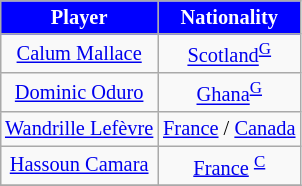<table class="wikitable" style="text-align:center; margin-left:1em; font-size:85%;">
<tr>
<th style="background:#00f; color:white; text-align:center;">Player</th>
<th style="background:#00f; color:white; text-align:center;">Nationality</th>
</tr>
<tr>
<td><a href='#'>Calum Mallace</a></td>
<td> <a href='#'>Scotland</a><sup><a href='#'>G</a></sup></td>
</tr>
<tr>
<td><a href='#'>Dominic Oduro</a></td>
<td> <a href='#'>Ghana</a><sup><a href='#'>G</a></sup></td>
</tr>
<tr>
<td><a href='#'>Wandrille Lefèvre</a></td>
<td> <a href='#'>France</a> /  <a href='#'>Canada</a></td>
</tr>
<tr>
<td><a href='#'>Hassoun Camara</a></td>
<td> <a href='#'>France</a> <sup><a href='#'>C</a></sup></td>
</tr>
<tr>
</tr>
</table>
